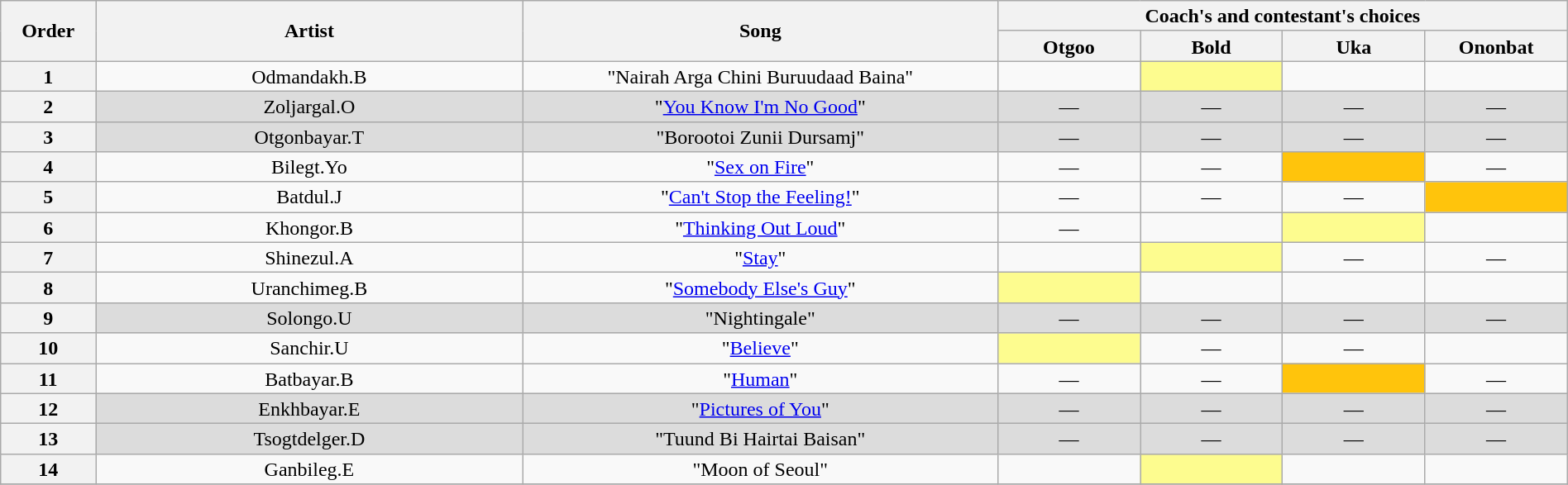<table class="wikitable" style="text-align:center; line-height:17px; width:100%;">
<tr>
<th scope="col" rowspan="2" width="04%">Order</th>
<th scope="col" rowspan="2" width="18%">Artist</th>
<th scope="col" rowspan="2" width="20%">Song</th>
<th scope="col" colspan="4" width="24%">Coach's and contestant's choices</th>
</tr>
<tr>
<th width="06%">Otgoo</th>
<th width="06%">Bold</th>
<th width="06%">Uka</th>
<th width="06%">Ononbat</th>
</tr>
<tr>
<th>1</th>
<td>Odmandakh.B</td>
<td>"Nairah Arga Chini Buruudaad Baina"</td>
<td><strong></strong></td>
<td style="background:#fdfc8f;"><strong></strong></td>
<td><strong></strong></td>
<td><strong></strong></td>
</tr>
<tr>
<th>2</th>
<td style="background:#DCDCDC;">Zoljargal.O</td>
<td style="background:#DCDCDC;">"<a href='#'>You Know I'm No Good</a>"</td>
<td style="background:#DCDCDC;">—</td>
<td style="background:#DCDCDC;">—</td>
<td style="background:#DCDCDC;">—</td>
<td style="background:#DCDCDC;">—</td>
</tr>
<tr>
<th>3</th>
<td style="background:#DCDCDC;">Otgonbayar.T</td>
<td style="background:#DCDCDC;">"Borootoi Zunii Dursamj"</td>
<td style="background:#DCDCDC;">—</td>
<td style="background:#DCDCDC;">—</td>
<td style="background:#DCDCDC;">—</td>
<td style="background:#DCDCDC;">—</td>
</tr>
<tr>
<th>4</th>
<td>Bilegt.Yo</td>
<td>"<a href='#'>Sex on Fire</a>"</td>
<td>—</td>
<td>—</td>
<td style="background:#FFC40C;"><strong></strong></td>
<td>—</td>
</tr>
<tr>
<th>5</th>
<td>Batdul.J</td>
<td>"<a href='#'>Can't Stop the Feeling!</a>"</td>
<td>—</td>
<td>—</td>
<td>—</td>
<td style="background:#FFC40C;"><strong></strong></td>
</tr>
<tr>
<th>6</th>
<td>Khongor.B</td>
<td>"<a href='#'>Thinking Out Loud</a>"</td>
<td>—</td>
<td><strong></strong></td>
<td style="background:#fdfc8f;"><strong></strong></td>
<td><strong></strong></td>
</tr>
<tr>
<th>7</th>
<td>Shinezul.A</td>
<td>"<a href='#'>Stay</a>"</td>
<td><strong></strong></td>
<td style="background:#fdfc8f;"><strong></strong></td>
<td>—</td>
<td>—</td>
</tr>
<tr>
<th>8</th>
<td>Uranchimeg.B</td>
<td>"<a href='#'>Somebody Else's Guy</a>"</td>
<td style="background:#fdfc8f;"><strong></strong></td>
<td><strong></strong></td>
<td><strong></strong></td>
<td><strong></strong></td>
</tr>
<tr>
<th>9</th>
<td style="background:#DCDCDC;">Solongo.U</td>
<td style="background:#DCDCDC;">"Nightingale"</td>
<td style="background:#DCDCDC;">—</td>
<td style="background:#DCDCDC;">—</td>
<td style="background:#DCDCDC;">—</td>
<td style="background:#DCDCDC;">—</td>
</tr>
<tr>
<th>10</th>
<td>Sanchir.U</td>
<td>"<a href='#'>Believe</a>"</td>
<td style="background:#fdfc8f;"><strong></strong></td>
<td>—</td>
<td>—</td>
<td><strong></strong></td>
</tr>
<tr>
<th>11</th>
<td>Batbayar.B</td>
<td>"<a href='#'>Human</a>"</td>
<td>—</td>
<td>—</td>
<td style="background:#FFC40C;"><strong></strong></td>
<td>—</td>
</tr>
<tr>
<th>12</th>
<td style="background:#DCDCDC;">Enkhbayar.E</td>
<td style="background:#DCDCDC;">"<a href='#'>Pictures of You</a>"</td>
<td style="background:#DCDCDC;">—</td>
<td style="background:#DCDCDC;">—</td>
<td style="background:#DCDCDC;">—</td>
<td style="background:#DCDCDC;">—</td>
</tr>
<tr>
<th>13</th>
<td style="background:#DCDCDC;">Tsogtdelger.D</td>
<td style="background:#DCDCDC;">"Tuund Bi Hairtai Baisan"</td>
<td style="background:#DCDCDC;">—</td>
<td style="background:#DCDCDC;">—</td>
<td style="background:#DCDCDC;">—</td>
<td style="background:#DCDCDC;">—</td>
</tr>
<tr>
<th>14</th>
<td>Ganbileg.E</td>
<td>"Moon of Seoul"</td>
<td><strong></strong></td>
<td style="background:#fdfc8f;"><strong></strong></td>
<td><strong></strong></td>
<td><strong></strong></td>
</tr>
<tr>
</tr>
</table>
